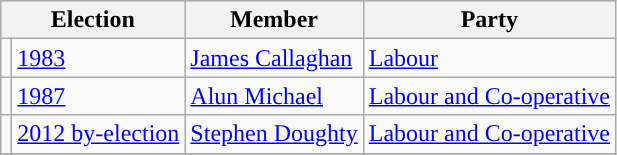<table class="wikitable">
<tr>
<th colspan="2">Election</th>
<th>Member</th>
<th>Party</th>
</tr>
<tr>
<td style="color:inherit;background-color: "></td>
<td><a href='#'>1983</a></td>
<td><a href='#'>James Callaghan</a></td>
<td><a href='#'>Labour</a></td>
</tr>
<tr>
<td style="color:inherit;background-color: "></td>
<td><a href='#'>1987</a></td>
<td><a href='#'>Alun Michael</a></td>
<td><a href='#'>Labour and Co-operative</a></td>
</tr>
<tr>
<td style="color:inherit;background-color: "></td>
<td><a href='#'>2012 by-election</a></td>
<td><a href='#'>Stephen Doughty</a></td>
<td><a href='#'>Labour and Co-operative</a></td>
</tr>
<tr>
</tr>
</table>
